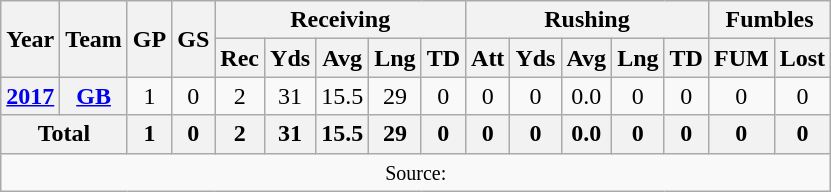<table class="wikitable" style="text-align: center;">
<tr>
<th rowspan="2">Year</th>
<th rowspan="2">Team</th>
<th rowspan="2">GP</th>
<th rowspan="2">GS</th>
<th colspan="5">Receiving</th>
<th colspan="5">Rushing</th>
<th colspan="2">Fumbles</th>
</tr>
<tr>
<th>Rec</th>
<th>Yds</th>
<th>Avg</th>
<th>Lng</th>
<th>TD</th>
<th>Att</th>
<th>Yds</th>
<th>Avg</th>
<th>Lng</th>
<th>TD</th>
<th>FUM</th>
<th>Lost</th>
</tr>
<tr>
<th><a href='#'>2017</a></th>
<th><a href='#'>GB</a></th>
<td>1</td>
<td>0</td>
<td>2</td>
<td>31</td>
<td>15.5</td>
<td>29</td>
<td>0</td>
<td>0</td>
<td>0</td>
<td>0.0</td>
<td>0</td>
<td>0</td>
<td>0</td>
<td>0</td>
</tr>
<tr>
<th colspan="2">Total</th>
<th>1</th>
<th>0</th>
<th>2</th>
<th>31</th>
<th>15.5</th>
<th>29</th>
<th>0</th>
<th>0</th>
<th>0</th>
<th>0.0</th>
<th>0</th>
<th>0</th>
<th>0</th>
<th>0</th>
</tr>
<tr>
<td colspan="16"><small>Source: </small></td>
</tr>
</table>
